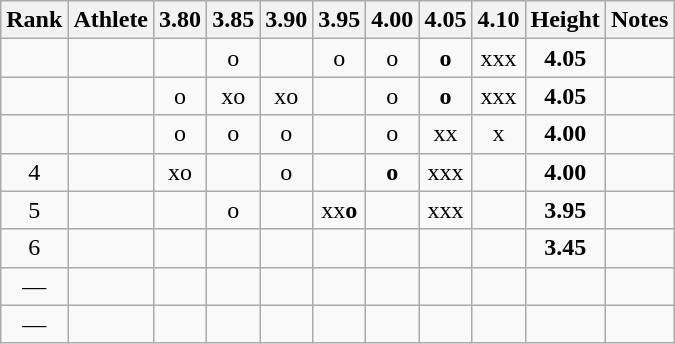<table class="wikitable sortable"  style="text-align:center">
<tr>
<th>Rank</th>
<th>Athlete</th>
<th>3.80</th>
<th>3.85</th>
<th>3.90</th>
<th>3.95</th>
<th>4.00</th>
<th>4.05</th>
<th>4.10</th>
<th>Height</th>
<th>Notes</th>
</tr>
<tr>
<td></td>
<td align="left"></td>
<td></td>
<td>o</td>
<td></td>
<td>o</td>
<td>o</td>
<td><strong>o</strong></td>
<td>xxx</td>
<td><strong>4.05</strong></td>
<td></td>
</tr>
<tr>
<td></td>
<td align="left"></td>
<td>o</td>
<td>xo</td>
<td>xo</td>
<td></td>
<td>o</td>
<td><strong>o</strong></td>
<td>xxx</td>
<td><strong>4.05</strong></td>
<td></td>
</tr>
<tr>
<td></td>
<td align="left"></td>
<td>o</td>
<td>o</td>
<td>o</td>
<td></td>
<td>o</td>
<td>xx</td>
<td>x</td>
<td><strong>4.00</strong></td>
<td></td>
</tr>
<tr>
<td>4</td>
<td align="left"></td>
<td>xo</td>
<td></td>
<td>o</td>
<td></td>
<td><strong>o</strong></td>
<td>xxx</td>
<td></td>
<td><strong>4.00</strong></td>
<td></td>
</tr>
<tr>
<td>5</td>
<td align="left"></td>
<td></td>
<td>o</td>
<td></td>
<td>xx<strong>o</strong></td>
<td></td>
<td>xxx</td>
<td></td>
<td><strong>3.95</strong></td>
<td></td>
</tr>
<tr>
<td>6</td>
<td align="left"></td>
<td></td>
<td></td>
<td></td>
<td></td>
<td></td>
<td></td>
<td></td>
<td><strong>3.45</strong></td>
<td></td>
</tr>
<tr>
<td>—</td>
<td align="left"></td>
<td></td>
<td></td>
<td></td>
<td></td>
<td></td>
<td></td>
<td></td>
<td></td>
<td></td>
</tr>
<tr>
<td>—</td>
<td align="left"></td>
<td></td>
<td></td>
<td></td>
<td></td>
<td></td>
<td></td>
<td></td>
<td></td>
<td></td>
</tr>
</table>
